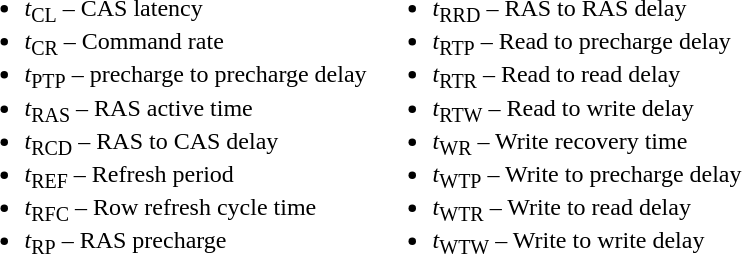<table>
<tr>
<td><br><ul><li><em>t</em><sub>CL</sub> – CAS latency</li><li><em>t</em><sub>CR</sub> – Command rate</li><li><em>t</em><sub>PTP</sub> – precharge to precharge delay</li><li><em>t</em><sub>RAS</sub> – RAS active time</li><li><em>t</em><sub>RCD</sub> – RAS to CAS delay</li><li><em>t</em><sub>REF</sub> – Refresh period</li><li><em>t</em><sub>RFC</sub> – Row refresh cycle time</li><li><em>t</em><sub>RP</sub> – RAS precharge</li></ul></td>
<td><br><ul><li><em>t</em><sub>RRD</sub> – RAS to RAS delay</li><li><em>t</em><sub>RTP</sub> – Read to precharge delay</li><li><em>t</em><sub>RTR</sub> – Read to read delay</li><li><em>t</em><sub>RTW</sub> – Read to write delay</li><li><em>t</em><sub>WR</sub> – Write recovery time</li><li><em>t</em><sub>WTP</sub> – Write to precharge delay</li><li><em>t</em><sub>WTR</sub> – Write to read delay</li><li><em>t</em><sub>WTW</sub> – Write to write delay</li></ul></td>
</tr>
</table>
